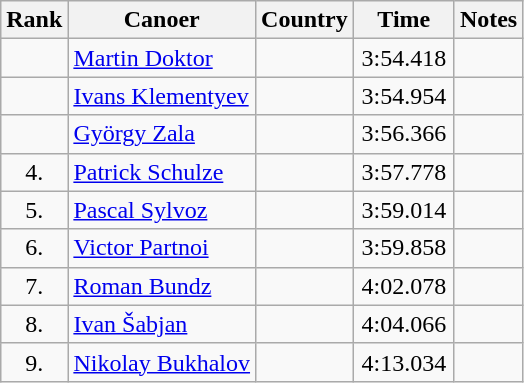<table class="wikitable sortable" style="text-align:center">
<tr>
<th>Rank</th>
<th>Canoer</th>
<th>Country</th>
<th>Time</th>
<th>Notes</th>
</tr>
<tr>
<td></td>
<td align=left athlete><a href='#'>Martin Doktor</a></td>
<td align=left athlete></td>
<td width=60>3:54.418</td>
<td></td>
</tr>
<tr>
<td></td>
<td align=left athlete><a href='#'>Ivans Klementyev</a></td>
<td align=left athlete></td>
<td>3:54.954</td>
<td></td>
</tr>
<tr>
<td></td>
<td align=left athlete><a href='#'>György Zala</a></td>
<td align=left athlete></td>
<td>3:56.366</td>
<td></td>
</tr>
<tr>
<td>4.</td>
<td align=left athlete><a href='#'>Patrick Schulze</a></td>
<td align=left athlete></td>
<td>3:57.778</td>
<td></td>
</tr>
<tr>
<td>5.</td>
<td align=left athlete><a href='#'>Pascal Sylvoz</a></td>
<td align=left athlete></td>
<td>3:59.014</td>
<td></td>
</tr>
<tr>
<td>6.</td>
<td align=left athlete><a href='#'>Victor Partnoi</a></td>
<td align=left athlete></td>
<td>3:59.858</td>
<td></td>
</tr>
<tr>
<td>7.</td>
<td align=left athlete><a href='#'>Roman Bundz</a></td>
<td align=left athlete></td>
<td>4:02.078</td>
<td></td>
</tr>
<tr>
<td>8.</td>
<td align=left athlete><a href='#'>Ivan Šabjan</a></td>
<td align=left athlete></td>
<td>4:04.066</td>
<td></td>
</tr>
<tr>
<td>9.</td>
<td align=left athlete><a href='#'>Nikolay Bukhalov</a></td>
<td align=left athlete></td>
<td>4:13.034</td>
<td></td>
</tr>
</table>
